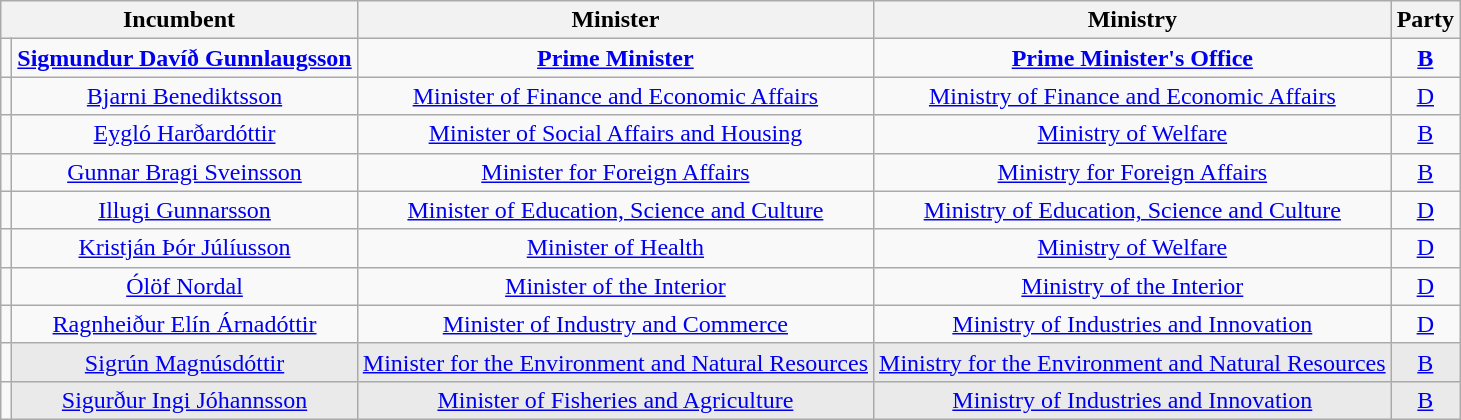<table class="wikitable" style="text-align: center;">
<tr>
<th colspan=2>Incumbent</th>
<th>Minister</th>
<th>Ministry</th>
<th>Party</th>
</tr>
<tr>
<td></td>
<td><strong><a href='#'>Sigmundur Davíð Gunnlaugsson</a></strong></td>
<td><strong><a href='#'>Prime Minister</a><br></strong></td>
<td><strong><a href='#'>Prime Minister's Office</a><br></strong></td>
<td><strong><a href='#'>B</a></strong></td>
</tr>
<tr>
<td></td>
<td><a href='#'>Bjarni Benediktsson</a></td>
<td><a href='#'>Minister of Finance and Economic Affairs</a><br></td>
<td><a href='#'>Ministry of Finance and Economic Affairs</a><br></td>
<td><a href='#'>D</a></td>
</tr>
<tr>
<td></td>
<td><a href='#'>Eygló Harðardóttir</a></td>
<td><a href='#'>Minister of Social Affairs and Housing</a><br></td>
<td><a href='#'>Ministry of Welfare</a><br></td>
<td><a href='#'>B</a></td>
</tr>
<tr>
<td></td>
<td><a href='#'>Gunnar Bragi Sveinsson</a></td>
<td><a href='#'>Minister for Foreign Affairs</a><br></td>
<td><a href='#'>Ministry for Foreign Affairs</a><br></td>
<td><a href='#'>B</a></td>
</tr>
<tr>
<td></td>
<td><a href='#'>Illugi Gunnarsson</a></td>
<td><a href='#'>Minister of Education, Science and Culture</a><br></td>
<td><a href='#'>Ministry of Education, Science and Culture</a><br></td>
<td><a href='#'>D</a></td>
</tr>
<tr>
<td></td>
<td><a href='#'>Kristján Þór Júlíusson</a></td>
<td><a href='#'>Minister of Health</a><br></td>
<td><a href='#'>Ministry of Welfare</a><br></td>
<td><a href='#'>D</a></td>
</tr>
<tr>
<td></td>
<td><a href='#'>Ólöf Nordal</a></td>
<td><a href='#'>Minister of the Interior</a><br></td>
<td><a href='#'>Ministry of the Interior</a><br></td>
<td><a href='#'>D</a></td>
</tr>
<tr>
<td></td>
<td><a href='#'>Ragnheiður Elín Árnadóttir</a></td>
<td><a href='#'>Minister of Industry and Commerce</a><br></td>
<td><a href='#'>Ministry of Industries and Innovation</a><br></td>
<td><a href='#'>D</a></td>
</tr>
<tr>
<td></td>
<td style="background-color: #EAEAEA;"><a href='#'>Sigrún Magnúsdóttir</a></td>
<td style="background-color: #EAEAEA;"><a href='#'>Minister for the Environment and Natural Resources</a><br></td>
<td style="background-color: #EAEAEA;"><a href='#'>Ministry for the Environment and Natural Resources</a><br></td>
<td style="background-color: #EAEAEA;"><a href='#'>B</a></td>
</tr>
<tr>
<td></td>
<td style="background-color: #EAEAEA;"><a href='#'>Sigurður Ingi Jóhannsson</a></td>
<td style="background-color: #EAEAEA;"><a href='#'>Minister of Fisheries and Agriculture</a><br></td>
<td style="background-color: #EAEAEA;"><a href='#'>Ministry of Industries and Innovation</a><br></td>
<td style="background-color: #EAEAEA;"><a href='#'>B</a></td>
</tr>
</table>
